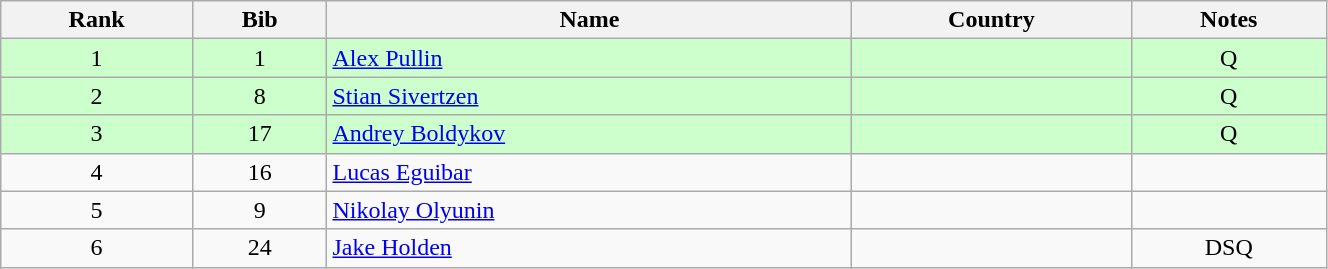<table class="wikitable" style="text-align:center;" width=70%>
<tr>
<th>Rank</th>
<th>Bib</th>
<th>Name</th>
<th>Country</th>
<th>Notes</th>
</tr>
<tr bgcolor="#ccffcc">
<td>1</td>
<td>1</td>
<td align=left><a href='#'>Alex Pullin</a></td>
<td align=left></td>
<td>Q</td>
</tr>
<tr bgcolor="#ccffcc">
<td>2</td>
<td>8</td>
<td align=left><a href='#'>Stian Sivertzen</a></td>
<td align=left></td>
<td>Q</td>
</tr>
<tr bgcolor="#ccffcc">
<td>3</td>
<td>17</td>
<td align=left><a href='#'>Andrey Boldykov</a></td>
<td align=left></td>
<td>Q</td>
</tr>
<tr>
<td>4</td>
<td>16</td>
<td align=left><a href='#'>Lucas Eguibar</a></td>
<td align=left></td>
<td></td>
</tr>
<tr>
<td>5</td>
<td>9</td>
<td align=left><a href='#'>Nikolay Olyunin</a></td>
<td align=left></td>
<td></td>
</tr>
<tr>
<td>6</td>
<td>24</td>
<td align=left><a href='#'>Jake Holden</a></td>
<td align=left></td>
<td>DSQ</td>
</tr>
</table>
